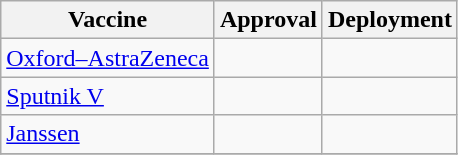<table class="wikitable">
<tr>
<th>Vaccine</th>
<th>Approval</th>
<th>Deployment</th>
</tr>
<tr>
<td><a href='#'>Oxford–AstraZeneca</a></td>
<td></td>
<td></td>
</tr>
<tr>
<td><a href='#'>Sputnik V</a></td>
<td></td>
<td></td>
</tr>
<tr>
<td><a href='#'>Janssen</a></td>
<td></td>
<td></td>
</tr>
<tr>
</tr>
</table>
